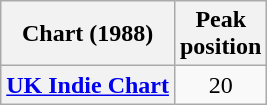<table class="wikitable unsortable plainrowheaders">
<tr>
<th scope="col">Chart (1988)</th>
<th scope="col">Peak<br>position</th>
</tr>
<tr>
<th scope="row"><a href='#'>UK Indie Chart</a></th>
<td style="text-align:center;">20</td>
</tr>
</table>
